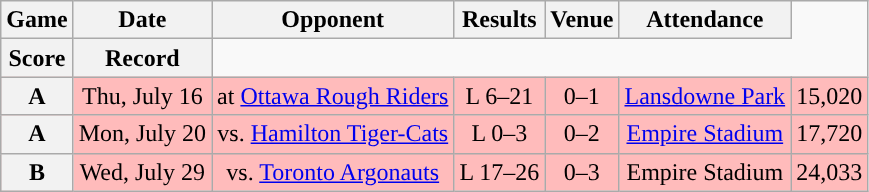<table class="wikitable" style="text-align:center">
<tr>
<th>Game</th>
<th>Date</th>
<th>Opponent</th>
<th>Results</th>
<th>Venue</th>
<th>Attendance</th>
</tr>
<tr>
<th>Score</th>
<th>Record</th>
</tr>
<tr style="background:#ffbbbb">
<th>A</th>
<td>Thu, July 16</td>
<td>at <a href='#'>Ottawa Rough Riders</a></td>
<td>L 6–21</td>
<td>0–1</td>
<td><a href='#'>Lansdowne Park</a></td>
<td>15,020</td>
</tr>
<tr style="background:#ffbbbb">
<th>A</th>
<td>Mon, July 20</td>
<td>vs. <a href='#'>Hamilton Tiger-Cats</a></td>
<td>L 0–3</td>
<td>0–2</td>
<td><a href='#'>Empire Stadium</a></td>
<td>17,720</td>
</tr>
<tr style="background:#ffbbbb">
<th>B</th>
<td>Wed, July 29</td>
<td>vs. <a href='#'>Toronto Argonauts</a></td>
<td>L 17–26</td>
<td>0–3</td>
<td>Empire Stadium</td>
<td>24,033</td>
</tr>
</table>
